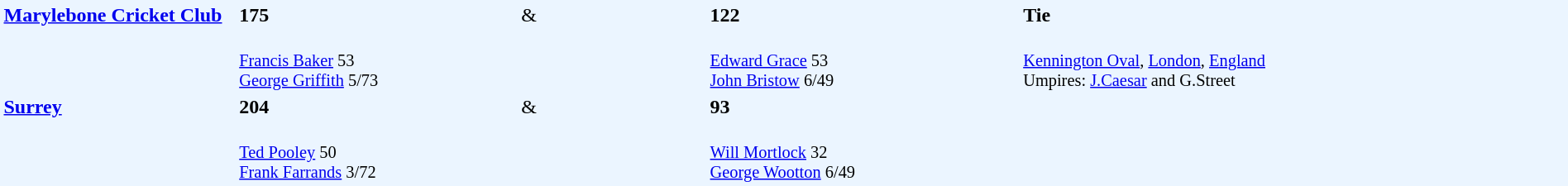<table width="100%" style="background: #EBF5FF">
<tr>
<td width="15%" valign="top" rowspan="2"><strong><a href='#'>Marylebone Cricket Club</a></strong></td>
<td width="18%"><strong>175</strong></td>
<td width="12%">&</td>
<td width="20%"><strong>122</strong></td>
<td width="35%"><strong>Tie</strong></td>
</tr>
<tr>
<td style="font-size: 85%;" valign="top"><br><a href='#'>Francis Baker</a> 53<br>
<a href='#'>George Griffith</a> 5/73</td>
<td></td>
<td style="font-size: 85%;"><br><a href='#'>Edward Grace</a> 53<br>
<a href='#'>John Bristow</a> 6/49</td>
<td valign="top" style="font-size: 85%;" rowspan="3"><br><a href='#'>Kennington Oval</a>, <a href='#'>London</a>, <a href='#'>England</a><br>
Umpires: <a href='#'>J.Caesar</a> and G.Street</td>
</tr>
<tr>
<td valign="top" rowspan="2"><strong><a href='#'>Surrey</a></strong></td>
<td><strong>204</strong></td>
<td>&</td>
<td><strong>93</strong></td>
</tr>
<tr>
<td style="font-size: 85%;"><br><a href='#'>Ted Pooley</a> 50<br>
<a href='#'>Frank Farrands</a> 3/72</td>
<td></td>
<td valign="top" style="font-size: 85%;"><br><a href='#'>Will Mortlock</a> 32<br>
<a href='#'>George Wootton</a> 6/49</td>
</tr>
</table>
